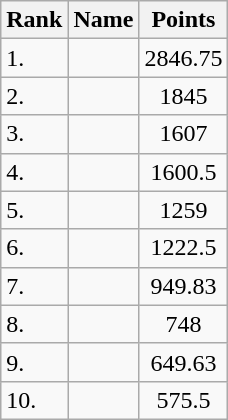<table class="wikitable sortable">
<tr>
<th>Rank</th>
<th>Name</th>
<th>Points</th>
</tr>
<tr>
<td>1.</td>
<td></td>
<td align=center>2846.75</td>
</tr>
<tr>
<td>2.</td>
<td></td>
<td align=center>1845</td>
</tr>
<tr>
<td>3.</td>
<td></td>
<td align=center>1607</td>
</tr>
<tr>
<td>4.</td>
<td></td>
<td align=center>1600.5</td>
</tr>
<tr>
<td>5.</td>
<td></td>
<td align=center>1259</td>
</tr>
<tr>
<td>6.</td>
<td></td>
<td align=center>1222.5</td>
</tr>
<tr>
<td>7.</td>
<td></td>
<td align=center>949.83</td>
</tr>
<tr>
<td>8.</td>
<td></td>
<td align=center>748</td>
</tr>
<tr>
<td>9.</td>
<td></td>
<td align=center>649.63</td>
</tr>
<tr>
<td>10.</td>
<td></td>
<td align=center>575.5</td>
</tr>
</table>
